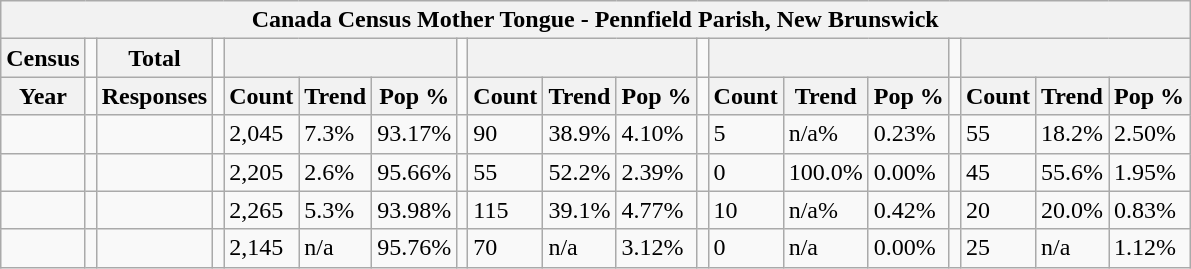<table class="wikitable">
<tr>
<th colspan="19">Canada Census Mother Tongue - Pennfield Parish, New Brunswick</th>
</tr>
<tr>
<th>Census</th>
<td></td>
<th>Total</th>
<td colspan="1"></td>
<th colspan="3"></th>
<td colspan="1"></td>
<th colspan="3"></th>
<td colspan="1"></td>
<th colspan="3"></th>
<td colspan="1"></td>
<th colspan="3"></th>
</tr>
<tr>
<th>Year</th>
<td></td>
<th>Responses</th>
<td></td>
<th>Count</th>
<th>Trend</th>
<th>Pop %</th>
<td></td>
<th>Count</th>
<th>Trend</th>
<th>Pop %</th>
<td></td>
<th>Count</th>
<th>Trend</th>
<th>Pop %</th>
<td></td>
<th>Count</th>
<th>Trend</th>
<th>Pop %</th>
</tr>
<tr>
<td></td>
<td></td>
<td></td>
<td></td>
<td>2,045</td>
<td> 7.3%</td>
<td>93.17%</td>
<td></td>
<td>90</td>
<td> 38.9%</td>
<td>4.10%</td>
<td></td>
<td>5</td>
<td> n/a%</td>
<td>0.23%</td>
<td></td>
<td>55</td>
<td> 18.2%</td>
<td>2.50%</td>
</tr>
<tr>
<td></td>
<td></td>
<td></td>
<td></td>
<td>2,205</td>
<td> 2.6%</td>
<td>95.66%</td>
<td></td>
<td>55</td>
<td> 52.2%</td>
<td>2.39%</td>
<td></td>
<td>0</td>
<td> 100.0%</td>
<td>0.00%</td>
<td></td>
<td>45</td>
<td> 55.6%</td>
<td>1.95%</td>
</tr>
<tr>
<td></td>
<td></td>
<td></td>
<td></td>
<td>2,265</td>
<td> 5.3%</td>
<td>93.98%</td>
<td></td>
<td>115</td>
<td> 39.1%</td>
<td>4.77%</td>
<td></td>
<td>10</td>
<td> n/a%</td>
<td>0.42%</td>
<td></td>
<td>20</td>
<td> 20.0%</td>
<td>0.83%</td>
</tr>
<tr>
<td></td>
<td></td>
<td></td>
<td></td>
<td>2,145</td>
<td>n/a</td>
<td>95.76%</td>
<td></td>
<td>70</td>
<td>n/a</td>
<td>3.12%</td>
<td></td>
<td>0</td>
<td>n/a</td>
<td>0.00%</td>
<td></td>
<td>25</td>
<td>n/a</td>
<td>1.12%</td>
</tr>
</table>
